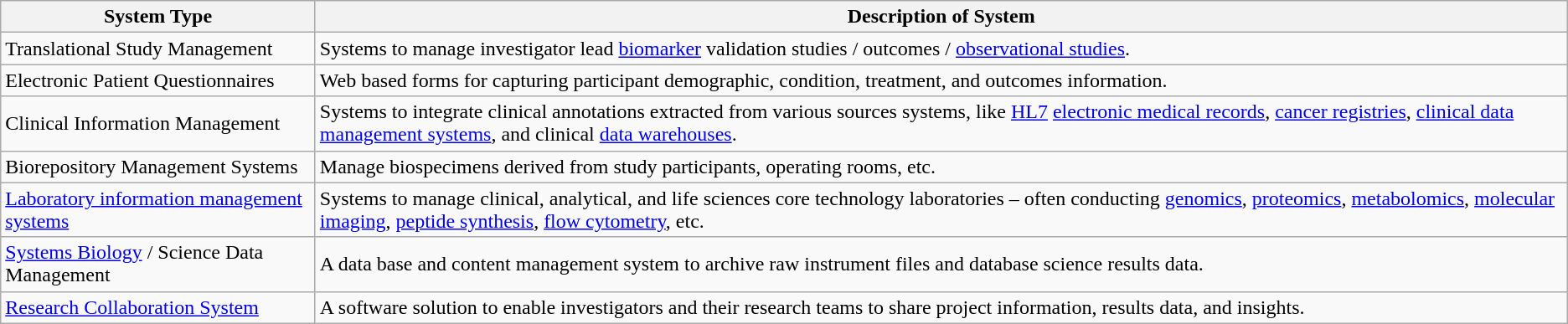<table class="wikitable">
<tr>
<th>System Type</th>
<th>Description of System</th>
</tr>
<tr>
<td>Translational Study Management</td>
<td>Systems to manage investigator lead <a href='#'>biomarker</a> validation studies / outcomes / <a href='#'>observational studies</a>.</td>
</tr>
<tr>
<td>Electronic Patient Questionnaires</td>
<td>Web based forms for capturing participant demographic, condition, treatment, and outcomes information.</td>
</tr>
<tr>
<td>Clinical Information Management</td>
<td>Systems to integrate clinical annotations extracted from various sources systems, like <a href='#'>HL7</a> <a href='#'>electronic medical records</a>, <a href='#'>cancer registries</a>, <a href='#'>clinical data management systems</a>, and clinical <a href='#'>data warehouses</a>.</td>
</tr>
<tr>
<td>Biorepository Management Systems</td>
<td>Manage biospecimens derived from study participants, operating rooms, etc.</td>
</tr>
<tr>
<td><a href='#'>Laboratory information management systems</a></td>
<td>Systems to manage clinical, analytical, and life sciences core technology laboratories – often conducting <a href='#'>genomics</a>, <a href='#'>proteomics</a>, <a href='#'>metabolomics</a>, <a href='#'>molecular imaging</a>, <a href='#'>peptide synthesis</a>, <a href='#'>flow cytometry</a>, etc.</td>
</tr>
<tr>
<td><a href='#'>Systems Biology</a> / Science Data Management</td>
<td>A data base and content management system to archive raw instrument files and database science results data.</td>
</tr>
<tr>
<td><a href='#'>Research Collaboration System</a></td>
<td>A software solution to enable investigators and their research teams to share project information, results data, and insights.</td>
</tr>
</table>
